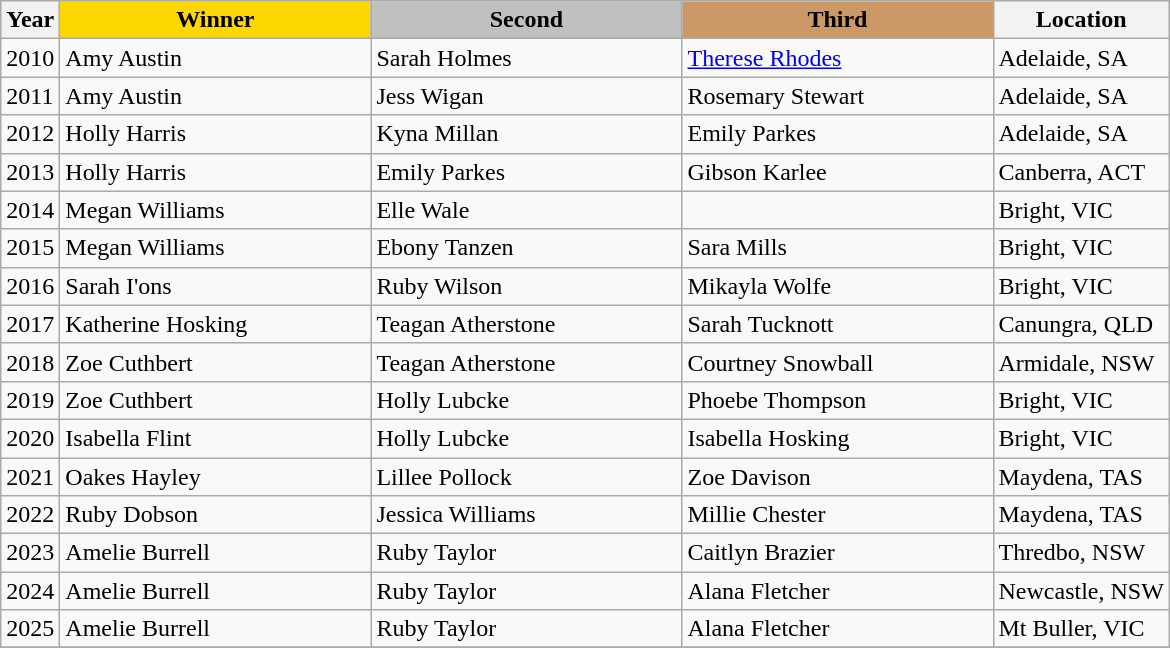<table class="wikitable sortable">
<tr>
<th>Year</th>
<th scope=col colspan=1 style="width:200px; color: black; background:gold;">Winner</th>
<th scope=col colspan=1 style="width:200px; color: black; background:silver;">Second</th>
<th scope=col colspan=1 style="width:200px; color: black; background:#cc9966;">Third</th>
<th>Location</th>
</tr>
<tr>
<td>2010</td>
<td>Amy Austin</td>
<td>Sarah Holmes</td>
<td><a href='#'>Therese Rhodes</a></td>
<td>Adelaide, SA</td>
</tr>
<tr>
<td>2011</td>
<td>Amy Austin</td>
<td>Jess Wigan</td>
<td>Rosemary Stewart</td>
<td>Adelaide, SA</td>
</tr>
<tr>
<td>2012</td>
<td>Holly Harris</td>
<td>Kyna Millan</td>
<td>Emily Parkes</td>
<td>Adelaide, SA</td>
</tr>
<tr>
<td>2013</td>
<td>Holly Harris</td>
<td>Emily Parkes</td>
<td>Gibson Karlee</td>
<td>Canberra, ACT</td>
</tr>
<tr>
<td>2014</td>
<td>Megan Williams</td>
<td>Elle Wale</td>
<td></td>
<td>Bright, VIC</td>
</tr>
<tr>
<td>2015</td>
<td>Megan Williams</td>
<td>Ebony Tanzen</td>
<td>Sara Mills</td>
<td>Bright, VIC</td>
</tr>
<tr>
<td>2016</td>
<td>Sarah I'ons</td>
<td>Ruby Wilson</td>
<td>Mikayla Wolfe</td>
<td>Bright, VIC</td>
</tr>
<tr>
<td>2017</td>
<td>Katherine Hosking</td>
<td>Teagan Atherstone</td>
<td>Sarah Tucknott</td>
<td>Canungra, QLD</td>
</tr>
<tr>
<td>2018</td>
<td>Zoe Cuthbert</td>
<td>Teagan Atherstone</td>
<td>Courtney Snowball</td>
<td>Armidale, NSW</td>
</tr>
<tr>
<td>2019</td>
<td>Zoe Cuthbert</td>
<td>Holly Lubcke</td>
<td>Phoebe Thompson</td>
<td>Bright, VIC</td>
</tr>
<tr>
<td>2020</td>
<td>Isabella Flint</td>
<td>Holly Lubcke</td>
<td>Isabella Hosking</td>
<td>Bright, VIC</td>
</tr>
<tr>
<td>2021</td>
<td>Oakes Hayley</td>
<td>Lillee Pollock</td>
<td>Zoe Davison</td>
<td>Maydena, TAS</td>
</tr>
<tr>
<td>2022</td>
<td>Ruby Dobson</td>
<td>Jessica Williams</td>
<td>Millie Chester</td>
<td>Maydena, TAS</td>
</tr>
<tr>
<td>2023</td>
<td>Amelie Burrell</td>
<td>Ruby Taylor</td>
<td>Caitlyn Brazier</td>
<td>Thredbo, NSW</td>
</tr>
<tr>
<td>2024</td>
<td>Amelie Burrell</td>
<td>Ruby Taylor</td>
<td>Alana Fletcher</td>
<td>Newcastle, NSW</td>
</tr>
<tr>
<td>2025</td>
<td>Amelie Burrell</td>
<td>Ruby Taylor</td>
<td>Alana Fletcher</td>
<td>Mt Buller, VIC</td>
</tr>
<tr>
</tr>
</table>
